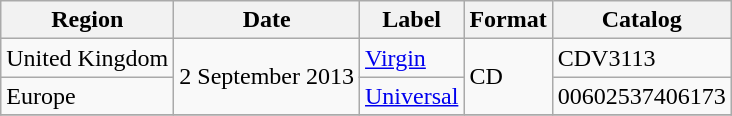<table class="wikitable plainrowheaders">
<tr>
<th scope="col">Region</th>
<th scope="col">Date</th>
<th scope="col">Label</th>
<th scope="col">Format</th>
<th scope="col">Catalog</th>
</tr>
<tr>
<td>United Kingdom</td>
<td rowspan="2">2 September 2013</td>
<td><a href='#'>Virgin</a></td>
<td rowspan="2">CD</td>
<td>CDV3113</td>
</tr>
<tr>
<td>Europe</td>
<td><a href='#'>Universal</a></td>
<td>00602537406173</td>
</tr>
<tr>
</tr>
</table>
